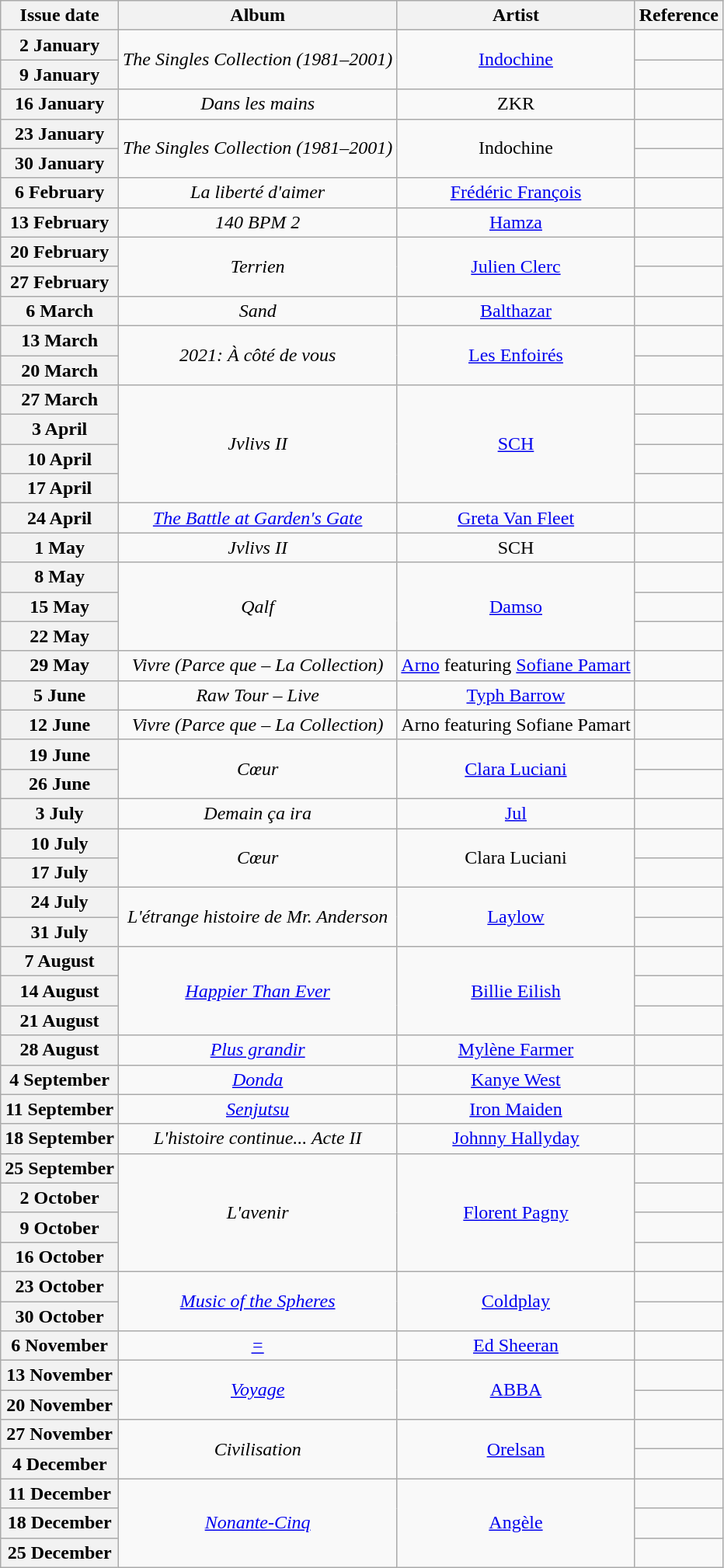<table class="wikitable plainrowheaders" style="text-align:center">
<tr>
<th>Issue date</th>
<th>Album</th>
<th>Artist</th>
<th>Reference</th>
</tr>
<tr>
<th scope="row">2 January</th>
<td rowspan="2"><em>The Singles Collection (1981–2001)</em></td>
<td rowspan="2"><a href='#'>Indochine</a></td>
<td></td>
</tr>
<tr>
<th scope="row">9 January</th>
<td></td>
</tr>
<tr>
<th scope="row">16 January</th>
<td><em>Dans les mains</em></td>
<td>ZKR</td>
<td></td>
</tr>
<tr>
<th scope="row">23 January</th>
<td rowspan="2"><em>The Singles Collection (1981–2001)</em></td>
<td rowspan="2">Indochine</td>
<td></td>
</tr>
<tr>
<th scope="row">30 January</th>
<td></td>
</tr>
<tr>
<th scope="row">6 February</th>
<td><em>La liberté d'aimer</em></td>
<td><a href='#'>Frédéric François</a></td>
<td></td>
</tr>
<tr>
<th scope="row">13 February</th>
<td><em>140 BPM 2</em></td>
<td><a href='#'>Hamza</a></td>
<td></td>
</tr>
<tr>
<th scope="row">20 February</th>
<td rowspan="2"><em>Terrien</em></td>
<td rowspan="2"><a href='#'>Julien Clerc</a></td>
<td></td>
</tr>
<tr>
<th scope="row">27 February</th>
<td></td>
</tr>
<tr>
<th scope="row">6 March</th>
<td><em>Sand</em></td>
<td><a href='#'>Balthazar</a></td>
<td></td>
</tr>
<tr>
<th scope="row">13 March</th>
<td rowspan="2"><em>2021: À côté de vous</em></td>
<td rowspan="2"><a href='#'>Les Enfoirés</a></td>
<td></td>
</tr>
<tr>
<th scope="row">20 March</th>
<td></td>
</tr>
<tr>
<th scope="row">27 March</th>
<td rowspan="4"><em>Jvlivs II</em></td>
<td rowspan="4"><a href='#'>SCH</a></td>
<td></td>
</tr>
<tr>
<th scope="row">3 April</th>
<td></td>
</tr>
<tr>
<th scope="row">10 April</th>
<td></td>
</tr>
<tr>
<th scope="row">17 April</th>
<td></td>
</tr>
<tr>
<th scope="row">24 April</th>
<td><em><a href='#'>The Battle at Garden's Gate</a></em></td>
<td><a href='#'>Greta Van Fleet</a></td>
<td></td>
</tr>
<tr>
<th scope="row">1 May</th>
<td><em>Jvlivs II</em></td>
<td>SCH</td>
<td></td>
</tr>
<tr>
<th scope="row">8 May</th>
<td rowspan="3"><em>Qalf</em></td>
<td rowspan="3"><a href='#'>Damso</a></td>
<td></td>
</tr>
<tr>
<th scope="row">15 May</th>
<td></td>
</tr>
<tr>
<th scope="row">22 May</th>
<td></td>
</tr>
<tr>
<th scope="row">29 May</th>
<td><em>Vivre (Parce que – La Collection)</em></td>
<td><a href='#'>Arno</a> featuring <a href='#'>Sofiane Pamart</a></td>
<td></td>
</tr>
<tr>
<th scope="row">5 June</th>
<td><em>Raw Tour – Live</em></td>
<td><a href='#'>Typh Barrow</a></td>
<td></td>
</tr>
<tr>
<th scope="row">12 June</th>
<td><em>Vivre (Parce que – La Collection)</em></td>
<td>Arno featuring Sofiane Pamart</td>
<td></td>
</tr>
<tr>
<th scope="row">19 June</th>
<td rowspan="2"><em>Cœur</em></td>
<td rowspan="2"><a href='#'>Clara Luciani</a></td>
<td></td>
</tr>
<tr>
<th scope="row">26 June</th>
<td></td>
</tr>
<tr>
<th scope="row">3 July</th>
<td><em>Demain ça ira</em></td>
<td><a href='#'>Jul</a></td>
<td></td>
</tr>
<tr>
<th scope="row">10 July</th>
<td rowspan="2"><em>Cœur</em></td>
<td rowspan="2">Clara Luciani</td>
<td></td>
</tr>
<tr>
<th scope="row">17 July</th>
<td></td>
</tr>
<tr>
<th scope="row">24 July</th>
<td rowspan="2"><em>L'étrange histoire de Mr. Anderson</em></td>
<td rowspan="2"><a href='#'>Laylow</a></td>
<td></td>
</tr>
<tr>
<th scope="row">31 July</th>
<td></td>
</tr>
<tr>
<th scope="row">7 August</th>
<td rowspan="3"><em><a href='#'>Happier Than Ever</a></em></td>
<td rowspan="3"><a href='#'>Billie Eilish</a></td>
<td></td>
</tr>
<tr>
<th scope="row">14 August</th>
<td></td>
</tr>
<tr>
<th scope="row">21 August</th>
<td></td>
</tr>
<tr>
<th scope="row">28 August</th>
<td><em><a href='#'>Plus grandir</a></em></td>
<td><a href='#'>Mylène Farmer</a></td>
<td></td>
</tr>
<tr>
<th scope="row">4 September</th>
<td><em><a href='#'>Donda</a></em></td>
<td><a href='#'>Kanye West</a></td>
<td></td>
</tr>
<tr>
<th scope="row">11 September</th>
<td><em><a href='#'>Senjutsu</a></em></td>
<td><a href='#'>Iron Maiden</a></td>
<td></td>
</tr>
<tr>
<th scope="row">18 September</th>
<td><em>L'histoire continue... Acte II</em></td>
<td><a href='#'>Johnny Hallyday</a></td>
<td></td>
</tr>
<tr>
<th scope="row">25 September</th>
<td rowspan="4"><em>L'avenir</em></td>
<td rowspan="4"><a href='#'>Florent Pagny</a></td>
<td></td>
</tr>
<tr>
<th scope="row">2 October</th>
<td></td>
</tr>
<tr>
<th scope="row">9 October</th>
<td></td>
</tr>
<tr>
<th scope="row">16 October</th>
<td></td>
</tr>
<tr>
<th scope="row">23 October</th>
<td rowspan="2"><em><a href='#'>Music of the Spheres</a></em></td>
<td rowspan="2"><a href='#'>Coldplay</a></td>
<td></td>
</tr>
<tr>
<th scope="row">30 October</th>
<td></td>
</tr>
<tr>
<th scope="row">6 November</th>
<td><em><a href='#'>=</a></em></td>
<td><a href='#'>Ed Sheeran</a></td>
<td></td>
</tr>
<tr>
<th scope="row">13 November</th>
<td rowspan="2"><em><a href='#'>Voyage</a></em></td>
<td rowspan="2"><a href='#'>ABBA</a></td>
<td></td>
</tr>
<tr>
<th scope="row">20 November</th>
<td></td>
</tr>
<tr>
<th scope="row">27 November</th>
<td rowspan="2"><em>Civilisation</em></td>
<td rowspan="2"><a href='#'>Orelsan</a></td>
<td></td>
</tr>
<tr>
<th scope="row">4 December</th>
<td></td>
</tr>
<tr>
<th scope="row">11 December</th>
<td rowspan="3"><em><a href='#'>Nonante-Cinq</a></em></td>
<td rowspan="3"><a href='#'>Angèle</a></td>
<td></td>
</tr>
<tr>
<th scope="row">18 December</th>
<td></td>
</tr>
<tr>
<th scope="row">25 December</th>
<td></td>
</tr>
</table>
